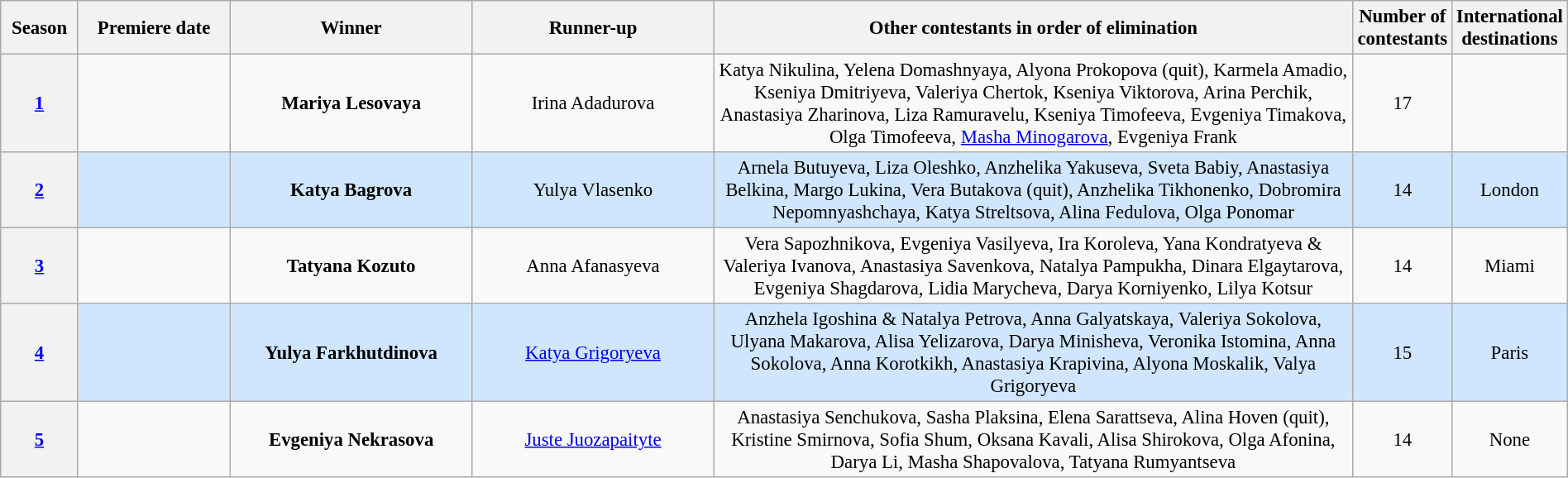<table class="wikitable" style="font-size:95%; width:100%; text-align: center;">
<tr>
<th style="width:5%;">Season</th>
<th style="width:10%;">Premiere date</th>
<th width=16%>Winner</th>
<th width=16%>Runner-up</th>
<th style="width:43%;">Other contestants in order of elimination</th>
<th style="width:3%;">Number of contestants</th>
<th style="width:8%;">International destinations</th>
</tr>
<tr>
<th><a href='#'>1</a></th>
<td></td>
<td><strong>Mariya Lesovaya</strong></td>
<td>Irina Adadurova</td>
<td>Katya Nikulina, Yelena Domashnyaya, Alyona Prokopova (quit), Karmela Amadio, Kseniya Dmitriyeva, Valeriya Chertok, Kseniya Viktorova, Arina Perchik, Anastasiya Zharinova, Liza Ramuravelu, Kseniya Timofeeva, Evgeniya Timakova, Olga Timofeeva, <a href='#'>Masha Minogarova</a>, Evgeniya Frank</td>
<td>17</td>
<td></td>
</tr>
<tr style="background: #D0E6FF;">
<th><a href='#'>2</a></th>
<td></td>
<td><strong>Katya Bagrova</strong></td>
<td>Yulya Vlasenko</td>
<td>Arnela Butuyeva, Liza Oleshko, Anzhelika Yakuseva, Sveta Babiy, Anastasiya Belkina, Margo Lukina, Vera Butakova (quit), Anzhelika Tikhonenko, Dobromira Nepomnyashchaya, Katya Streltsova, Alina Fedulova, Olga Ponomar</td>
<td>14</td>
<td>London</td>
</tr>
<tr>
<th><a href='#'>3</a></th>
<td></td>
<td><strong>Tatyana Kozuto</strong></td>
<td>Anna Afanasyeva</td>
<td>Vera Sapozhnikova, Evgeniya Vasilyeva, Ira Koroleva, Yana Kondratyeva & Valeriya Ivanova, Anastasiya Savenkova, Natalya Pampukha, Dinara Elgaytarova, Evgeniya Shagdarova, Lidia Marycheva, Darya Korniyenko, Lilya Kotsur</td>
<td>14</td>
<td>Miami</td>
</tr>
<tr style="background: #D0E6FF;">
<th><a href='#'>4</a></th>
<td></td>
<td><strong>Yulya Farkhutdinova</strong></td>
<td><a href='#'>Katya Grigoryeva</a></td>
<td>Anzhela Igoshina & Natalya Petrova, Anna Galyatskaya, Valeriya Sokolova, Ulyana Makarova, Alisa Yelizarova, Darya Minisheva, Veronika Istomina, Anna Sokolova, Anna Korotkikh, Anastasiya Krapivina, Alyona Moskalik, Valya Grigoryeva</td>
<td>15</td>
<td>Paris</td>
</tr>
<tr>
<th><a href='#'>5</a></th>
<td></td>
<td><strong>Evgeniya Nekrasova</strong></td>
<td><a href='#'>Juste Juozapaityte</a></td>
<td>Anastasiya Senchukova, Sasha Plaksina, Elena Sarattseva, Alina Hoven (quit), Kristine Smirnova, Sofia Shum, Oksana Kavali, Alisa Shirokova, Olga Afonina, Darya Li, Masha Shapovalova, Tatyana Rumyantseva</td>
<td>14</td>
<td>None</td>
</tr>
</table>
